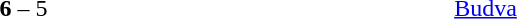<table style="text-align:center">
<tr>
<th width=200></th>
<th width=100></th>
<th width=200></th>
<th width=100></th>
</tr>
<tr>
<td align=right><strong></strong></td>
<td><strong>6</strong> – 5</td>
<td align=left></td>
<td><a href='#'>Budva</a></td>
</tr>
</table>
